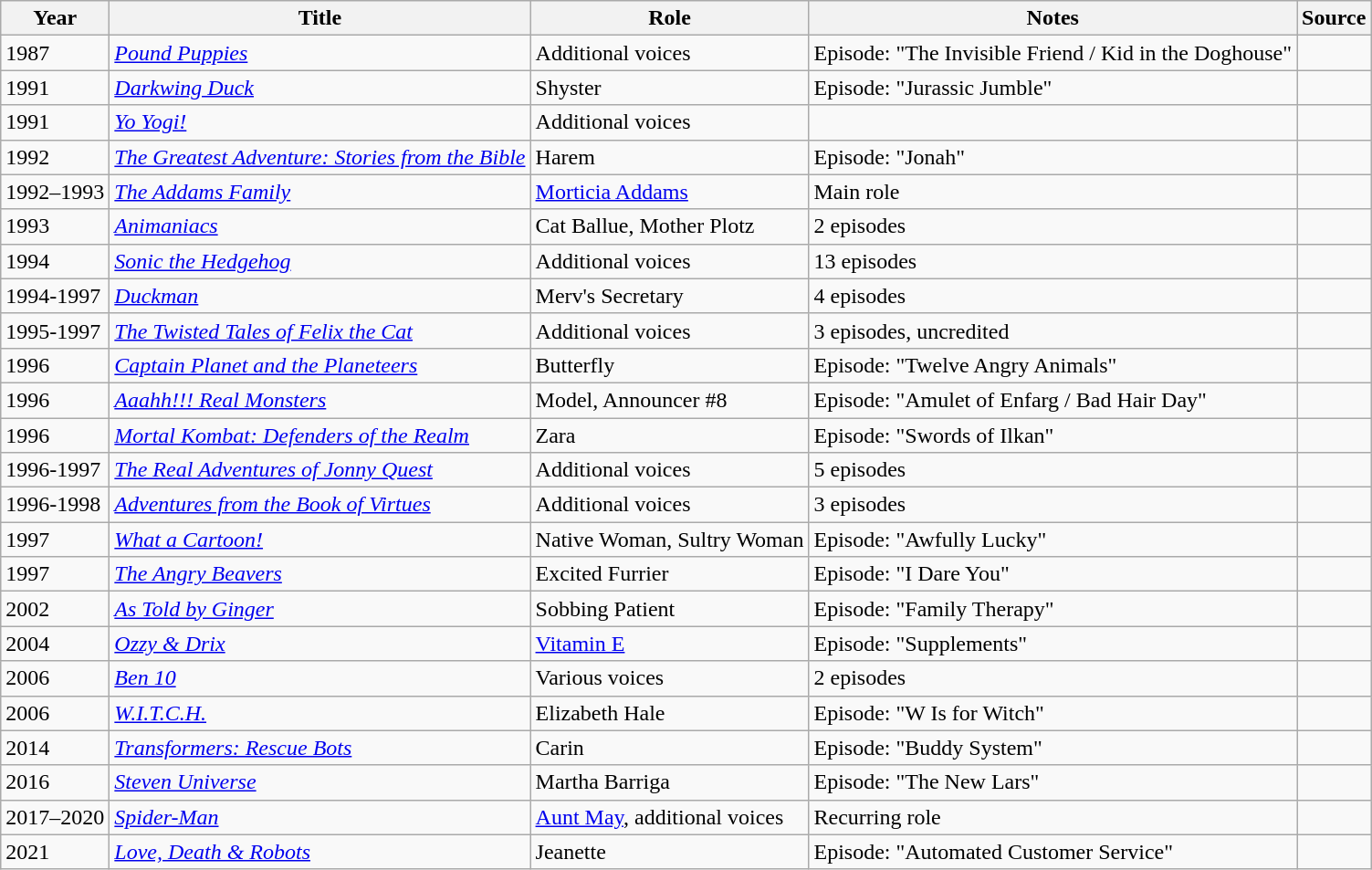<table class="wikitable sortable plainrowheaders">
<tr>
<th>Year</th>
<th>Title</th>
<th>Role</th>
<th class="unsortable">Notes</th>
<th class="unsortable">Source</th>
</tr>
<tr>
<td>1987</td>
<td><em><a href='#'>Pound Puppies</a></em></td>
<td>Additional voices</td>
<td>Episode: "The Invisible Friend / Kid in the Doghouse"</td>
<td></td>
</tr>
<tr>
<td>1991</td>
<td><em><a href='#'>Darkwing Duck</a></em></td>
<td>Shyster</td>
<td>Episode: "Jurassic Jumble"</td>
<td></td>
</tr>
<tr>
<td>1991</td>
<td><em><a href='#'>Yo Yogi!</a></em></td>
<td>Additional voices</td>
<td></td>
<td></td>
</tr>
<tr>
<td>1992</td>
<td><em><a href='#'>The Greatest Adventure: Stories from the Bible</a></em></td>
<td>Harem</td>
<td>Episode: "Jonah"</td>
<td></td>
</tr>
<tr>
<td>1992–1993</td>
<td><em><a href='#'>The Addams Family</a></em></td>
<td><a href='#'>Morticia Addams</a></td>
<td>Main role</td>
<td></td>
</tr>
<tr>
<td>1993</td>
<td><em><a href='#'>Animaniacs</a></em></td>
<td>Cat Ballue, Mother Plotz</td>
<td>2 episodes</td>
<td></td>
</tr>
<tr>
<td>1994</td>
<td><em><a href='#'>Sonic the Hedgehog</a></em></td>
<td>Additional voices</td>
<td>13 episodes</td>
<td></td>
</tr>
<tr>
<td>1994-1997</td>
<td><em><a href='#'>Duckman</a></em></td>
<td>Merv's Secretary</td>
<td>4 episodes</td>
<td></td>
</tr>
<tr>
<td>1995-1997</td>
<td><em><a href='#'>The Twisted Tales of Felix the Cat</a></em></td>
<td>Additional voices</td>
<td>3 episodes, uncredited</td>
<td></td>
</tr>
<tr>
<td>1996</td>
<td><em><a href='#'>Captain Planet and the Planeteers</a></em></td>
<td>Butterfly</td>
<td>Episode: "Twelve Angry Animals"</td>
<td></td>
</tr>
<tr>
<td>1996</td>
<td><em><a href='#'>Aaahh!!! Real Monsters</a></em></td>
<td>Model, Announcer #8</td>
<td>Episode: "Amulet of Enfarg / Bad Hair Day"</td>
<td></td>
</tr>
<tr>
<td>1996</td>
<td><em><a href='#'>Mortal Kombat: Defenders of the Realm</a></em></td>
<td>Zara</td>
<td>Episode: "Swords of Ilkan"</td>
<td></td>
</tr>
<tr>
<td>1996-1997</td>
<td><em><a href='#'>The Real Adventures of Jonny Quest</a></em></td>
<td>Additional voices</td>
<td>5 episodes</td>
<td></td>
</tr>
<tr>
<td>1996-1998</td>
<td><em><a href='#'>Adventures from the Book of Virtues</a></em></td>
<td>Additional voices</td>
<td>3 episodes</td>
<td></td>
</tr>
<tr>
<td>1997</td>
<td><em><a href='#'>What a Cartoon!</a></em></td>
<td>Native Woman, Sultry Woman</td>
<td>Episode: "Awfully Lucky"</td>
<td></td>
</tr>
<tr>
<td>1997</td>
<td><em><a href='#'>The Angry Beavers</a></em></td>
<td>Excited Furrier</td>
<td>Episode: "I Dare You"</td>
<td></td>
</tr>
<tr>
<td>2002</td>
<td><em><a href='#'>As Told by Ginger</a></em></td>
<td>Sobbing Patient</td>
<td>Episode: "Family Therapy"</td>
<td></td>
</tr>
<tr>
<td>2004</td>
<td><em><a href='#'>Ozzy & Drix</a></em></td>
<td><a href='#'>Vitamin E</a></td>
<td>Episode: "Supplements"</td>
<td></td>
</tr>
<tr>
<td>2006</td>
<td><em><a href='#'>Ben 10</a></em></td>
<td>Various voices</td>
<td>2 episodes</td>
<td></td>
</tr>
<tr>
<td>2006</td>
<td><em><a href='#'>W.I.T.C.H.</a></em></td>
<td>Elizabeth Hale</td>
<td>Episode: "W Is for Witch"</td>
<td></td>
</tr>
<tr>
<td>2014</td>
<td><em><a href='#'>Transformers: Rescue Bots</a></em></td>
<td>Carin</td>
<td>Episode: "Buddy System"</td>
<td></td>
</tr>
<tr>
<td>2016</td>
<td><em><a href='#'>Steven Universe</a></em></td>
<td>Martha Barriga</td>
<td>Episode: "The New Lars"</td>
<td></td>
</tr>
<tr>
<td>2017–2020</td>
<td><em><a href='#'>Spider-Man</a></em></td>
<td><a href='#'>Aunt May</a>, additional voices</td>
<td>Recurring role</td>
<td></td>
</tr>
<tr>
<td>2021</td>
<td><em><a href='#'>Love, Death & Robots</a> </em></td>
<td>Jeanette</td>
<td>Episode: "Automated Customer Service"</td>
<td></td>
</tr>
</table>
